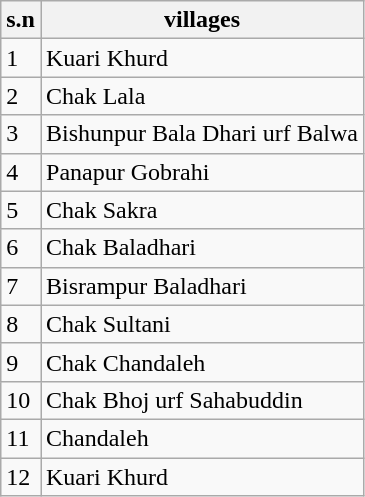<table class="wikitable">
<tr>
<th>s.n</th>
<th>villages</th>
</tr>
<tr>
<td>1</td>
<td>Kuari Khurd</td>
</tr>
<tr>
<td>2</td>
<td>Chak Lala</td>
</tr>
<tr>
<td>3</td>
<td>Bishunpur Bala Dhari urf Balwa</td>
</tr>
<tr>
<td>4</td>
<td>Panapur Gobrahi</td>
</tr>
<tr>
<td>5</td>
<td>Chak Sakra</td>
</tr>
<tr>
<td>6</td>
<td>Chak Baladhari</td>
</tr>
<tr>
<td>7</td>
<td>Bisrampur Baladhari</td>
</tr>
<tr>
<td>8</td>
<td>Chak Sultani</td>
</tr>
<tr>
<td>9</td>
<td>Chak Chandaleh</td>
</tr>
<tr>
<td>10</td>
<td>Chak Bhoj urf Sahabuddin</td>
</tr>
<tr>
<td>11</td>
<td>Chandaleh</td>
</tr>
<tr>
<td>12</td>
<td>Kuari Khurd</td>
</tr>
</table>
